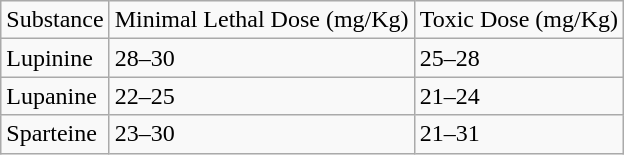<table class="wikitable">
<tr>
<td>Substance</td>
<td>Minimal Lethal Dose (mg/Kg)</td>
<td>Toxic Dose (mg/Kg)</td>
</tr>
<tr>
<td>Lupinine</td>
<td>28–30</td>
<td>25–28</td>
</tr>
<tr>
<td>Lupanine</td>
<td>22–25</td>
<td>21–24</td>
</tr>
<tr>
<td>Sparteine</td>
<td>23–30</td>
<td>21–31</td>
</tr>
</table>
